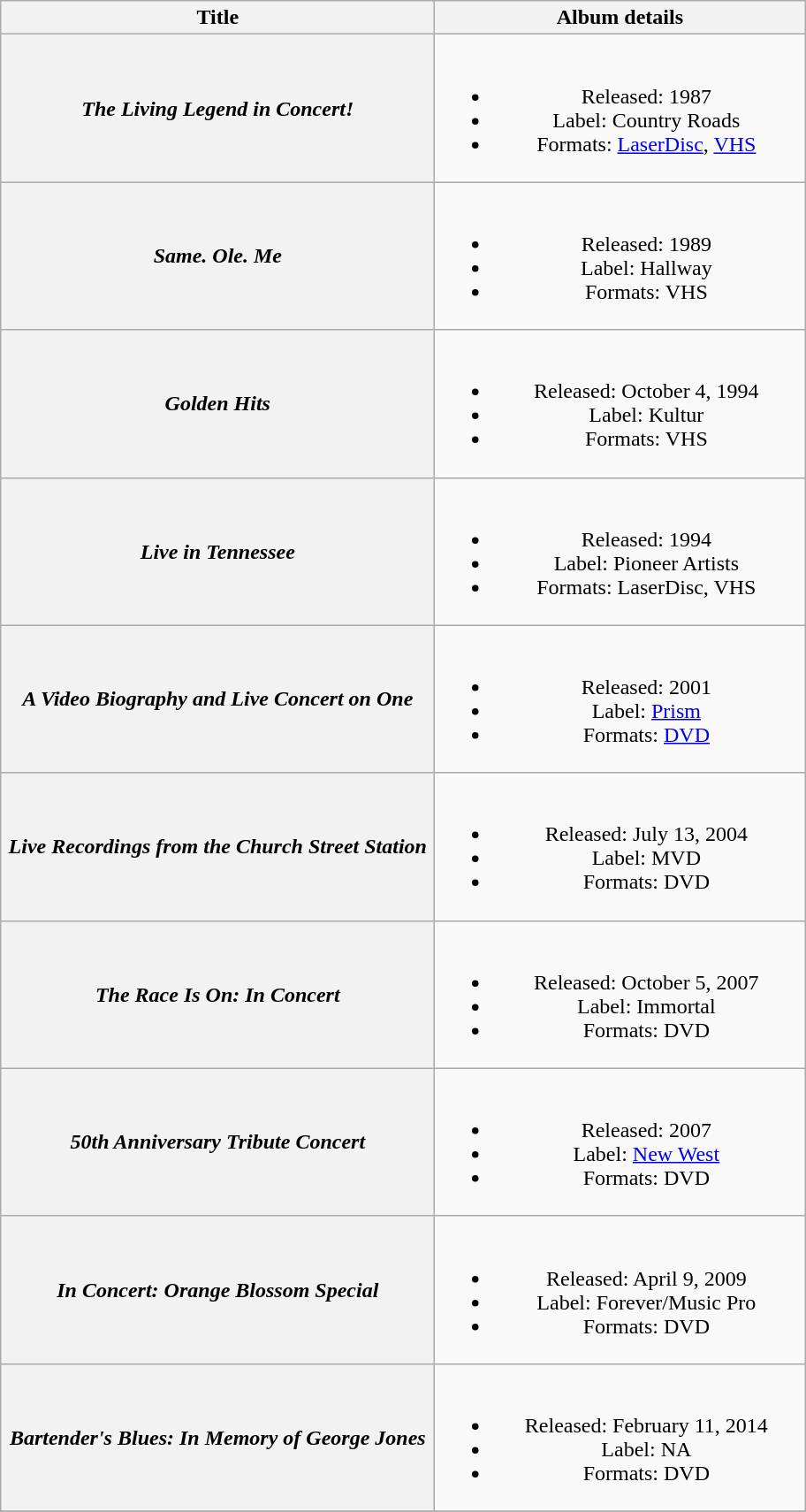<table class="wikitable plainrowheaders" style="text-align:center;">
<tr>
<th scope="col" style="width:20em;">Title</th>
<th scope="col" style="width:17em;">Album details</th>
</tr>
<tr>
<th scope="row"><em>The Living Legend in Concert!</em></th>
<td><br><ul><li>Released: 1987</li><li>Label: Country Roads</li><li>Formats: <a href='#'>LaserDisc</a>, <a href='#'>VHS</a></li></ul></td>
</tr>
<tr>
<th scope="row"><em>Same. Ole. Me</em></th>
<td><br><ul><li>Released: 1989</li><li>Label: Hallway</li><li>Formats: VHS</li></ul></td>
</tr>
<tr>
<th scope="row"><em>Golden Hits</em></th>
<td><br><ul><li>Released: October 4, 1994</li><li>Label: Kultur</li><li>Formats: VHS</li></ul></td>
</tr>
<tr>
<th scope="row"><em>Live in Tennessee</em></th>
<td><br><ul><li>Released: 1994</li><li>Label: Pioneer Artists</li><li>Formats: LaserDisc, VHS</li></ul></td>
</tr>
<tr>
<th scope="row"><em>A Video Biography and Live Concert on One</em></th>
<td><br><ul><li>Released: 2001</li><li>Label: <a href='#'>Prism</a></li><li>Formats: <a href='#'>DVD</a></li></ul></td>
</tr>
<tr>
<th scope="row"><em>Live Recordings from the Church Street Station</em></th>
<td><br><ul><li>Released: July 13, 2004</li><li>Label: MVD</li><li>Formats: DVD</li></ul></td>
</tr>
<tr>
<th scope="row"><em>The Race Is On: In Concert</em></th>
<td><br><ul><li>Released: October 5, 2007</li><li>Label: Immortal</li><li>Formats: DVD</li></ul></td>
</tr>
<tr>
<th scope="row"><em>50th Anniversary Tribute Concert</em></th>
<td><br><ul><li>Released: 2007</li><li>Label: <a href='#'>New West</a></li><li>Formats: DVD</li></ul></td>
</tr>
<tr>
<th scope="row"><em>In Concert: Orange Blossom Special</em></th>
<td><br><ul><li>Released: April 9, 2009</li><li>Label: Forever/Music Pro</li><li>Formats: DVD</li></ul></td>
</tr>
<tr>
<th scope="row"><em>Bartender's Blues: In Memory of George Jones</em></th>
<td><br><ul><li>Released: February 11, 2014</li><li>Label: NA</li><li>Formats: DVD</li></ul></td>
</tr>
<tr>
</tr>
</table>
